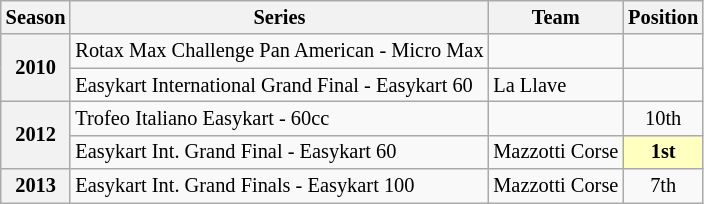<table class="wikitable" style="font-size: 85%; text-align:center">
<tr>
<th>Season</th>
<th>Series</th>
<th>Team</th>
<th>Position</th>
</tr>
<tr>
<th rowspan="2">2010</th>
<td align="left">Rotax Max Challenge Pan American - Micro Max</td>
<td align="left"></td>
<td></td>
</tr>
<tr>
<td align="left">Easykart International Grand Final - Easykart 60</td>
<td align="left">La Llave</td>
<td></td>
</tr>
<tr>
<th rowspan="2">2012</th>
<td align="left">Trofeo Italiano Easykart - 60cc</td>
<td align="left"></td>
<td>10th</td>
</tr>
<tr>
<td align="left">Easykart Int. Grand Final - Easykart 60</td>
<td align="left">Mazzotti Corse</td>
<th style="background:#FFFFBF"><strong>1st</strong></th>
</tr>
<tr>
<th>2013</th>
<td align="left">Easykart Int. Grand Finals - Easykart 100</td>
<td align="left">Mazzotti Corse</td>
<td>7th</td>
</tr>
</table>
